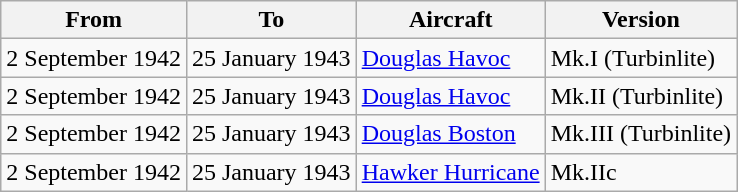<table class="wikitable">
<tr>
<th>From</th>
<th>To</th>
<th>Aircraft</th>
<th>Version</th>
</tr>
<tr>
<td>2 September 1942</td>
<td>25 January 1943</td>
<td><a href='#'>Douglas Havoc</a></td>
<td>Mk.I (Turbinlite)</td>
</tr>
<tr>
<td>2 September 1942</td>
<td>25 January 1943</td>
<td><a href='#'>Douglas Havoc</a></td>
<td>Mk.II (Turbinlite)</td>
</tr>
<tr>
<td>2 September 1942</td>
<td>25 January 1943</td>
<td><a href='#'>Douglas Boston</a></td>
<td>Mk.III (Turbinlite)</td>
</tr>
<tr>
<td>2 September 1942</td>
<td>25 January 1943</td>
<td><a href='#'>Hawker Hurricane</a></td>
<td>Mk.IIc</td>
</tr>
</table>
